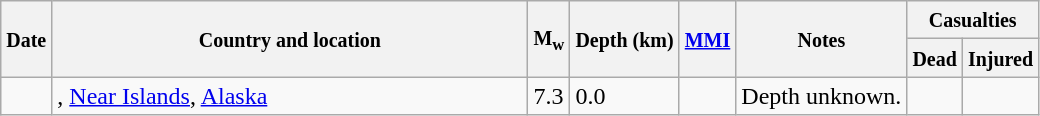<table class="wikitable sortable sort-under" style="border:1px black; margin-left:1em;">
<tr>
<th rowspan="2"><small>Date</small></th>
<th rowspan="2" style="width: 310px"><small>Country and location</small></th>
<th rowspan="2"><small>M<sub>w</sub></small></th>
<th rowspan="2"><small>Depth (km)</small></th>
<th rowspan="2"><small><a href='#'>MMI</a></small></th>
<th rowspan="2" class="unsortable"><small>Notes</small></th>
<th colspan="2"><small>Casualties</small></th>
</tr>
<tr>
<th><small>Dead</small></th>
<th><small>Injured</small></th>
</tr>
<tr>
<td></td>
<td>, <a href='#'>Near Islands</a>, <a href='#'>Alaska</a></td>
<td>7.3</td>
<td>0.0</td>
<td></td>
<td>Depth unknown.</td>
<td></td>
<td></td>
</tr>
</table>
